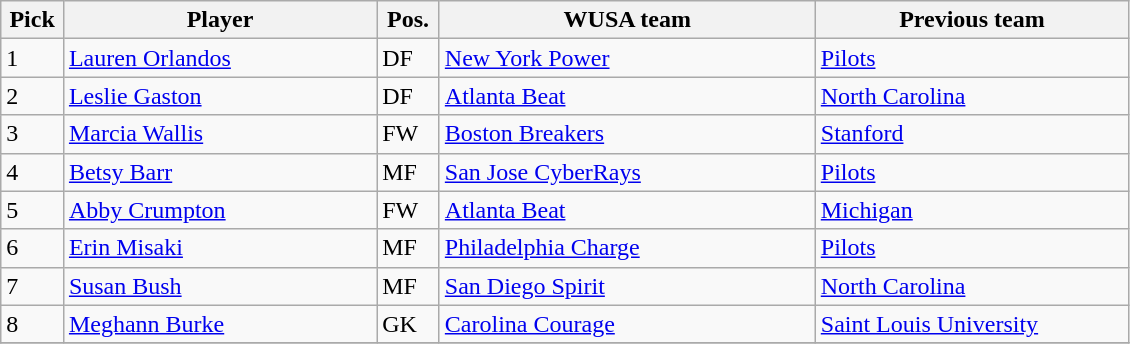<table class="wikitable">
<tr>
<th width="5%">Pick</th>
<th width="25%">Player</th>
<th width="5%">Pos.</th>
<th width="30%">WUSA team</th>
<th width="25%">Previous team</th>
</tr>
<tr>
<td>1</td>
<td><a href='#'>Lauren Orlandos</a></td>
<td>DF</td>
<td><a href='#'>New York Power</a></td>
<td><a href='#'>Pilots</a></td>
</tr>
<tr>
<td>2</td>
<td><a href='#'>Leslie Gaston</a></td>
<td>DF</td>
<td><a href='#'>Atlanta Beat</a></td>
<td><a href='#'>North Carolina</a></td>
</tr>
<tr>
<td>3</td>
<td><a href='#'>Marcia Wallis</a></td>
<td>FW</td>
<td><a href='#'>Boston Breakers</a></td>
<td><a href='#'>Stanford</a></td>
</tr>
<tr>
<td>4</td>
<td><a href='#'>Betsy Barr</a></td>
<td>MF</td>
<td><a href='#'>San Jose CyberRays</a></td>
<td><a href='#'>Pilots</a></td>
</tr>
<tr>
<td>5</td>
<td><a href='#'>Abby Crumpton</a></td>
<td>FW</td>
<td><a href='#'>Atlanta Beat</a></td>
<td><a href='#'>Michigan</a></td>
</tr>
<tr>
<td>6</td>
<td><a href='#'>Erin Misaki</a></td>
<td>MF</td>
<td><a href='#'>Philadelphia Charge</a></td>
<td><a href='#'>Pilots</a></td>
</tr>
<tr>
<td>7</td>
<td><a href='#'>Susan Bush</a></td>
<td>MF</td>
<td><a href='#'>San Diego Spirit</a></td>
<td><a href='#'>North Carolina</a></td>
</tr>
<tr>
<td>8</td>
<td><a href='#'>Meghann Burke</a></td>
<td>GK</td>
<td><a href='#'>Carolina Courage</a></td>
<td><a href='#'>Saint Louis University</a></td>
</tr>
<tr>
</tr>
</table>
